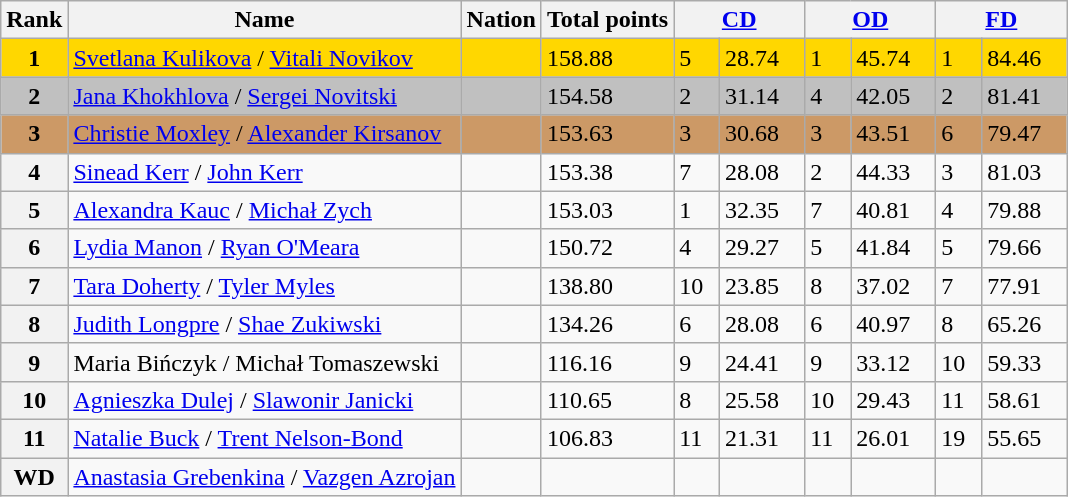<table class="wikitable">
<tr>
<th>Rank</th>
<th>Name</th>
<th>Nation</th>
<th>Total points</th>
<th colspan="2" width="80px"><a href='#'>CD</a></th>
<th colspan="2" width="80px"><a href='#'>OD</a></th>
<th colspan="2" width="80px"><a href='#'>FD</a></th>
</tr>
<tr bgcolor="gold">
<td align="center"><strong>1</strong></td>
<td><a href='#'>Svetlana Kulikova</a> / <a href='#'>Vitali Novikov</a></td>
<td></td>
<td>158.88</td>
<td>5</td>
<td>28.74</td>
<td>1</td>
<td>45.74</td>
<td>1</td>
<td>84.46</td>
</tr>
<tr bgcolor="silver">
<td align="center"><strong>2</strong></td>
<td><a href='#'>Jana Khokhlova</a> / <a href='#'>Sergei Novitski</a></td>
<td></td>
<td>154.58</td>
<td>2</td>
<td>31.14</td>
<td>4</td>
<td>42.05</td>
<td>2</td>
<td>81.41</td>
</tr>
<tr bgcolor="cc9966">
<td align="center"><strong>3</strong></td>
<td><a href='#'>Christie Moxley</a> / <a href='#'>Alexander Kirsanov</a></td>
<td></td>
<td>153.63</td>
<td>3</td>
<td>30.68</td>
<td>3</td>
<td>43.51</td>
<td>6</td>
<td>79.47</td>
</tr>
<tr>
<th>4</th>
<td><a href='#'>Sinead Kerr</a> / <a href='#'>John Kerr</a></td>
<td></td>
<td>153.38</td>
<td>7</td>
<td>28.08</td>
<td>2</td>
<td>44.33</td>
<td>3</td>
<td>81.03</td>
</tr>
<tr>
<th>5</th>
<td><a href='#'>Alexandra Kauc</a> / <a href='#'>Michał Zych</a></td>
<td></td>
<td>153.03</td>
<td>1</td>
<td>32.35</td>
<td>7</td>
<td>40.81</td>
<td>4</td>
<td>79.88</td>
</tr>
<tr>
<th>6</th>
<td><a href='#'>Lydia Manon</a> / <a href='#'>Ryan O'Meara</a></td>
<td></td>
<td>150.72</td>
<td>4</td>
<td>29.27</td>
<td>5</td>
<td>41.84</td>
<td>5</td>
<td>79.66</td>
</tr>
<tr>
<th>7</th>
<td><a href='#'>Tara Doherty</a> / <a href='#'>Tyler Myles</a></td>
<td></td>
<td>138.80</td>
<td>10</td>
<td>23.85</td>
<td>8</td>
<td>37.02</td>
<td>7</td>
<td>77.91</td>
</tr>
<tr>
<th>8</th>
<td><a href='#'>Judith Longpre</a> / <a href='#'>Shae Zukiwski</a></td>
<td></td>
<td>134.26</td>
<td>6</td>
<td>28.08</td>
<td>6</td>
<td>40.97</td>
<td>8</td>
<td>65.26</td>
</tr>
<tr>
<th>9</th>
<td>Maria Bińczyk / Michał Tomaszewski</td>
<td></td>
<td>116.16</td>
<td>9</td>
<td>24.41</td>
<td>9</td>
<td>33.12</td>
<td>10</td>
<td>59.33</td>
</tr>
<tr>
<th>10</th>
<td><a href='#'>Agnieszka Dulej</a> / <a href='#'>Slawonir Janicki</a></td>
<td></td>
<td>110.65</td>
<td>8</td>
<td>25.58</td>
<td>10</td>
<td>29.43</td>
<td>11</td>
<td>58.61</td>
</tr>
<tr>
<th>11</th>
<td><a href='#'>Natalie Buck</a> / <a href='#'>Trent Nelson-Bond</a></td>
<td></td>
<td>106.83</td>
<td>11</td>
<td>21.31</td>
<td>11</td>
<td>26.01</td>
<td>19</td>
<td>55.65</td>
</tr>
<tr>
<th>WD</th>
<td><a href='#'>Anastasia Grebenkina</a> / <a href='#'>Vazgen Azrojan</a></td>
<td></td>
<td></td>
<td></td>
<td></td>
<td></td>
<td></td>
<td></td>
<td></td>
</tr>
</table>
